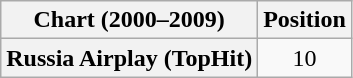<table class="wikitable plainrowheaders" style="text-align:center">
<tr>
<th scope="col">Chart (2000–2009)</th>
<th scope="col">Position</th>
</tr>
<tr>
<th scope="row">Russia Airplay (TopHit)</th>
<td>10</td>
</tr>
</table>
